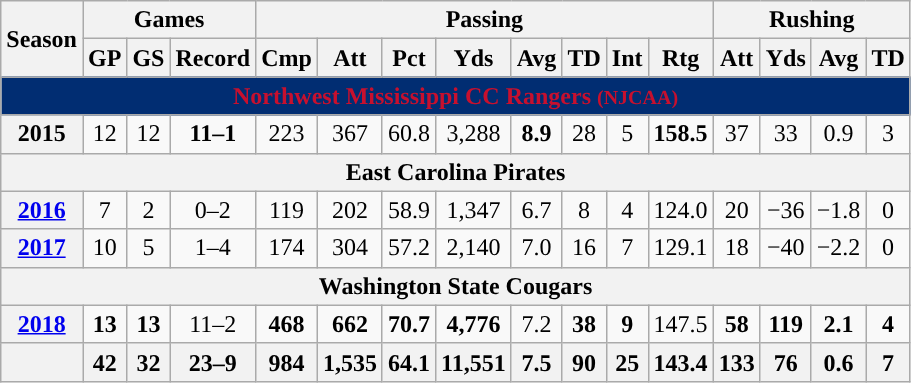<table class="wikitable" style="text-align:center">
<tr>
<th rowspan="2">Season</th>
<th colspan="3">Games</th>
<th colspan="8">Passing</th>
<th colspan="5">Rushing</th>
</tr>
<tr>
<th>GP</th>
<th>GS</th>
<th>Record</th>
<th>Cmp</th>
<th>Att</th>
<th>Pct</th>
<th>Yds</th>
<th>Avg</th>
<th>TD</th>
<th>Int</th>
<th>Rtg</th>
<th>Att</th>
<th>Yds</th>
<th>Avg</th>
<th>TD</th>
</tr>
<tr>
<th colspan="16" style="background-color:#012d72;color:#c7102e;box-shadow: inset 2px 2px 0 #c7102e, inset −2px −2px 0 #c7102e;">Northwest Mississippi CC Rangers <small>(NJCAA)</small></th>
</tr>
<tr>
<th>2015</th>
<td>12</td>
<td>12</td>
<td><strong>11–1</strong></td>
<td>223</td>
<td>367</td>
<td>60.8</td>
<td>3,288</td>
<td><strong>8.9</strong></td>
<td>28</td>
<td>5</td>
<td><strong>158.5</strong></td>
<td>37</td>
<td>33</td>
<td>0.9</td>
<td>3</td>
</tr>
<tr>
<th colspan="16">East Carolina Pirates</th>
</tr>
<tr>
<th><a href='#'>2016</a></th>
<td>7</td>
<td>2</td>
<td>0–2</td>
<td>119</td>
<td>202</td>
<td>58.9</td>
<td>1,347</td>
<td>6.7</td>
<td>8</td>
<td>4</td>
<td>124.0</td>
<td>20</td>
<td>−36</td>
<td>−1.8</td>
<td>0</td>
</tr>
<tr>
<th><a href='#'>2017</a></th>
<td>10</td>
<td>5</td>
<td>1–4</td>
<td>174</td>
<td>304</td>
<td>57.2</td>
<td>2,140</td>
<td>7.0</td>
<td>16</td>
<td>7</td>
<td>129.1</td>
<td>18</td>
<td>−40</td>
<td>−2.2</td>
<td>0</td>
</tr>
<tr>
<th colspan="16">Washington State Cougars</th>
</tr>
<tr>
<th><a href='#'>2018</a></th>
<td><strong>13</strong></td>
<td><strong>13</strong></td>
<td>11–2</td>
<td><strong>468</strong></td>
<td><strong>662</strong></td>
<td><strong>70.7</strong></td>
<td><strong>4,776</strong></td>
<td>7.2</td>
<td><strong>38</strong></td>
<td><strong>9</strong></td>
<td>147.5</td>
<td><strong>58</strong></td>
<td><strong>119</strong></td>
<td><strong>2.1</strong></td>
<td><strong>4</strong></td>
</tr>
<tr>
<th></th>
<th>42</th>
<th>32</th>
<th>23–9</th>
<th>984</th>
<th>1,535</th>
<th>64.1</th>
<th>11,551</th>
<th>7.5</th>
<th>90</th>
<th>25</th>
<th>143.4</th>
<th>133</th>
<th>76</th>
<th>0.6</th>
<th>7</th>
</tr>
</table>
